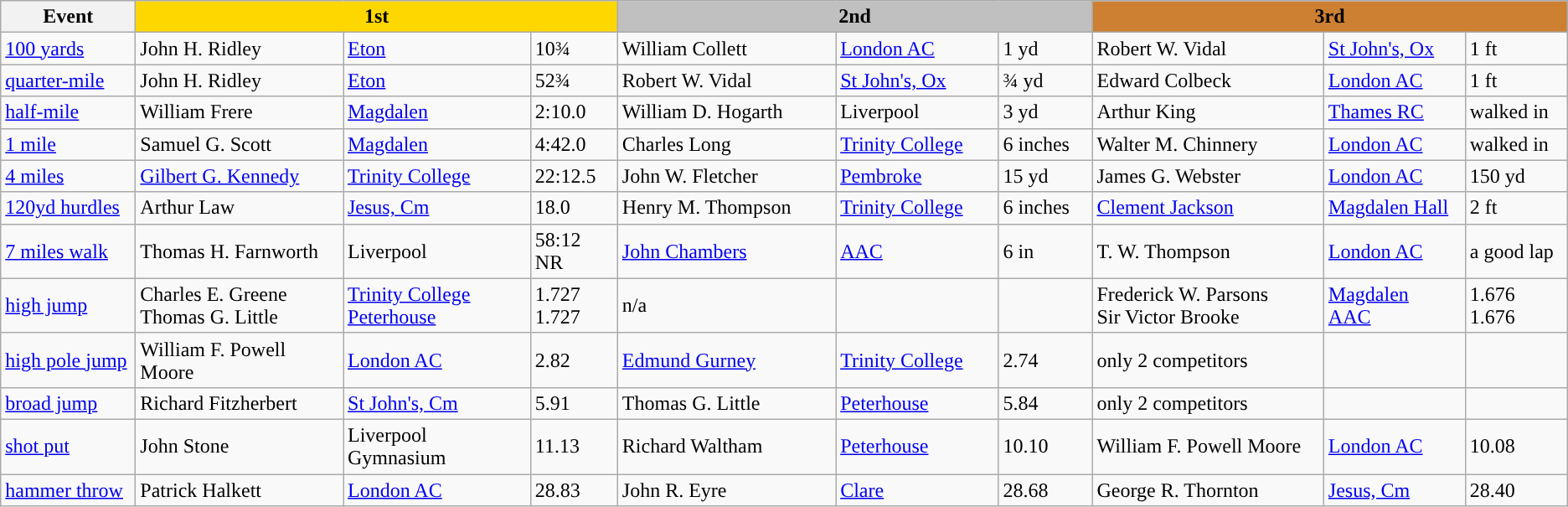<table class="wikitable" style="text-align:left">
<tr>
<th width=100>Event</th>
<th colspan="3" width="380" style="background:gold;">1st</th>
<th colspan="3" width="380" style="background:silver;">2nd</th>
<th colspan="3" width="380" style="background:#CD7F32;">3rd</th>
</tr>
<tr>
<td><a href='#'>100 yards</a></td>
<td>John H. Ridley</td>
<td><a href='#'>Eton</a></td>
<td>10¾</td>
<td>William Collett</td>
<td><a href='#'>London AC</a></td>
<td>1 yd</td>
<td>Robert W. Vidal</td>
<td><a href='#'>St John's, Ox</a></td>
<td>1 ft</td>
</tr>
<tr>
<td><a href='#'>quarter-mile</a></td>
<td>John H. Ridley</td>
<td><a href='#'>Eton</a></td>
<td>52¾</td>
<td>Robert W. Vidal</td>
<td><a href='#'>St John's, Ox</a></td>
<td>¾ yd</td>
<td>Edward Colbeck</td>
<td><a href='#'>London AC</a></td>
<td>1 ft</td>
</tr>
<tr>
<td><a href='#'>half-mile</a></td>
<td>William Frere</td>
<td><a href='#'>Magdalen</a></td>
<td>2:10.0</td>
<td>William D. Hogarth</td>
<td>Liverpool</td>
<td>3 yd</td>
<td>Arthur King</td>
<td><a href='#'>Thames RC</a></td>
<td>walked in</td>
</tr>
<tr>
<td><a href='#'>1 mile</a></td>
<td>Samuel G. Scott</td>
<td><a href='#'>Magdalen</a></td>
<td>4:42.0</td>
<td>Charles Long</td>
<td><a href='#'>Trinity College</a></td>
<td>6 inches</td>
<td>Walter M. Chinnery</td>
<td><a href='#'>London AC</a></td>
<td>walked in</td>
</tr>
<tr>
<td><a href='#'>4 miles</a></td>
<td><a href='#'>Gilbert G. Kennedy</a></td>
<td><a href='#'>Trinity College</a></td>
<td>22:12.5</td>
<td>John W. Fletcher</td>
<td><a href='#'>Pembroke</a></td>
<td>15 yd</td>
<td>James G. Webster</td>
<td><a href='#'>London AC</a></td>
<td>150 yd</td>
</tr>
<tr>
<td><a href='#'>120yd hurdles</a></td>
<td>Arthur Law</td>
<td><a href='#'>Jesus, Cm</a></td>
<td>18.0</td>
<td>Henry M. Thompson</td>
<td><a href='#'>Trinity College</a></td>
<td>6 inches</td>
<td><a href='#'>Clement Jackson</a></td>
<td><a href='#'>Magdalen Hall</a></td>
<td>2 ft</td>
</tr>
<tr>
<td><a href='#'>7 miles walk</a></td>
<td>Thomas H. Farnworth</td>
<td>Liverpool</td>
<td>58:12 NR</td>
<td><a href='#'>John Chambers</a></td>
<td><a href='#'>AAC</a></td>
<td>6 in</td>
<td>T. W. Thompson</td>
<td><a href='#'>London AC</a></td>
<td>a good lap</td>
</tr>
<tr>
<td><a href='#'>high jump</a></td>
<td>Charles E. Greene<br>Thomas G. Little</td>
<td><a href='#'>Trinity College</a><br><a href='#'>Peterhouse</a></td>
<td>1.727<br>1.727</td>
<td>n/a</td>
<td></td>
<td></td>
<td>Frederick W. Parsons<br>Sir Victor Brooke</td>
<td><a href='#'>Magdalen</a><br><a href='#'>AAC</a></td>
<td>1.676<br>1.676</td>
</tr>
<tr>
<td><a href='#'>high pole jump</a></td>
<td>William F. Powell Moore</td>
<td><a href='#'>London AC</a></td>
<td>2.82</td>
<td><a href='#'>Edmund Gurney</a></td>
<td><a href='#'>Trinity College</a></td>
<td>2.74</td>
<td>only 2 competitors</td>
<td></td>
<td></td>
</tr>
<tr>
<td><a href='#'>broad jump</a></td>
<td>Richard Fitzherbert</td>
<td><a href='#'>St John's, Cm</a></td>
<td>5.91</td>
<td>Thomas G. Little</td>
<td><a href='#'>Peterhouse</a></td>
<td>5.84</td>
<td>only 2 competitors</td>
<td></td>
<td></td>
</tr>
<tr>
<td><a href='#'>shot put</a></td>
<td>John Stone</td>
<td>Liverpool Gymnasium</td>
<td>11.13</td>
<td>Richard Waltham</td>
<td><a href='#'>Peterhouse</a></td>
<td>10.10</td>
<td>William F. Powell Moore</td>
<td><a href='#'>London AC</a></td>
<td>10.08</td>
</tr>
<tr>
<td><a href='#'>hammer throw</a></td>
<td>Patrick Halkett</td>
<td><a href='#'>London AC</a></td>
<td>28.83</td>
<td>John R. Eyre</td>
<td><a href='#'>Clare</a></td>
<td>28.68</td>
<td>George R. Thornton</td>
<td><a href='#'>Jesus, Cm</a></td>
<td>28.40</td>
</tr>
</table>
